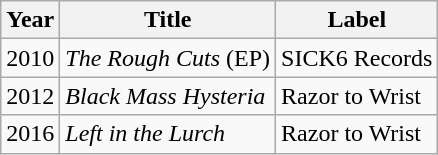<table class="wikitable">
<tr>
<th>Year</th>
<th>Title</th>
<th>Label</th>
</tr>
<tr>
<td>2010</td>
<td><em>The Rough Cuts</em> (EP)</td></td>
<td>SICK6 Records</td>
</tr>
<tr>
<td>2012</td>
<td><em>Black Mass Hysteria</em></td>
<td>Razor to Wrist</td>
</tr>
<tr>
<td>2016</td>
<td><em>Left in the Lurch</em></td>
<td>Razor to Wrist</td>
</tr>
</table>
